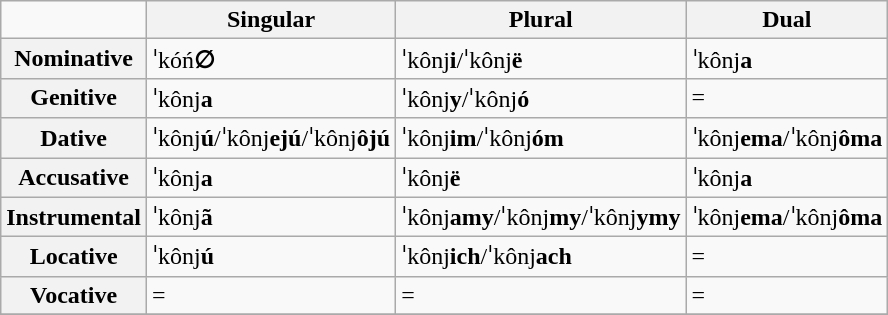<table class="wikitable">
<tr>
<td></td>
<th>Singular</th>
<th>Plural</th>
<th>Dual</th>
</tr>
<tr>
<th>Nominative</th>
<td>ˈkóń<strong>∅</strong></td>
<td>ˈkônj<strong>i</strong>/ˈkônj<strong>ë</strong></td>
<td>ˈkônj<strong>a</strong></td>
</tr>
<tr>
<th>Genitive</th>
<td>ˈkônj<strong>a</strong></td>
<td>ˈkônj<strong>y</strong>/ˈkônj<strong>ó</strong></td>
<td>= </td>
</tr>
<tr>
<th>Dative</th>
<td>ˈkônj<strong>ú</strong>/ˈkônj<strong>ejú</strong>/ˈkônj<strong>ôjú</strong></td>
<td>ˈkônj<strong>im</strong>/ˈkônj<strong>óm</strong></td>
<td>ˈkônj<strong>ema</strong>/ˈkônj<strong>ôma</strong></td>
</tr>
<tr>
<th>Accusative</th>
<td>ˈkônj<strong>a</strong></td>
<td>ˈkônj<strong>ë</strong></td>
<td>ˈkônj<strong>a</strong></td>
</tr>
<tr>
<th>Instrumental</th>
<td>ˈkônj<strong>ã</strong></td>
<td>ˈkônj<strong>amy</strong>/ˈkônj<strong>my</strong>/ˈkônj<strong>ymy</strong></td>
<td>ˈkônj<strong>ema</strong>/ˈkônj<strong>ôma</strong></td>
</tr>
<tr>
<th>Locative</th>
<td>ˈkônj<strong>ú</strong></td>
<td>ˈkônj<strong>ich</strong>/ˈkônj<strong>ach</strong></td>
<td>= </td>
</tr>
<tr>
<th>Vocative</th>
<td>= </td>
<td>= </td>
<td>= </td>
</tr>
<tr>
</tr>
</table>
